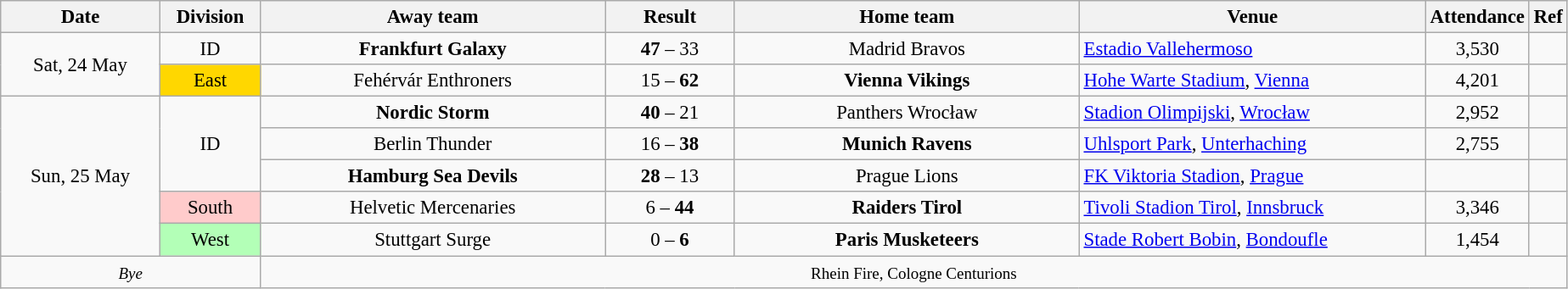<table class="wikitable mw-collapsible" style="font-size:95%; text-align:center; width:81em;">
<tr>
<th style="width:9em;">Date</th>
<th style="width:5em;">Division</th>
<th style="width:20em;">Away team</th>
<th style="width:7em;">Result</th>
<th style="width:20em;">Home team</th>
<th style="width:20em;">Venue</th>
<th>Attendance</th>
<th>Ref</th>
</tr>
<tr>
<td rowspan="2">Sat, 24 May</td>
<td class="hintergrundfarbe-basis">ID</td>
<td><strong>Frankfurt Galaxy</strong></td>
<td><strong>47</strong> – 33</td>
<td>Madrid Bravos</td>
<td style="text-align:left;"><a href='#'>Estadio Vallehermoso</a></td>
<td>3,530</td>
<td></td>
</tr>
<tr>
<td style="background:#FFD700">East</td>
<td>Fehérvár Enthroners</td>
<td>15 – <strong>62</strong></td>
<td><strong>Vienna Vikings</strong></td>
<td style="text-align:left;"><a href='#'>Hohe Warte Stadium</a>, <a href='#'>Vienna</a></td>
<td>4,201</td>
<td></td>
</tr>
<tr>
<td rowspan="5">Sun, 25 May</td>
<td rowspan="3" class="hintergrundfarbe-basis">ID</td>
<td><strong>Nordic Storm</strong></td>
<td><strong>40</strong> – 21</td>
<td>Panthers Wrocław</td>
<td style="text-align:left;"><a href='#'>Stadion Olimpijski</a>, <a href='#'>Wrocław</a></td>
<td>2,952</td>
<td></td>
</tr>
<tr>
<td>Berlin Thunder</td>
<td>16 – <strong>38</strong></td>
<td><strong>Munich Ravens</strong></td>
<td style="text-align:left;"><a href='#'>Uhlsport Park</a>, <a href='#'>Unterhaching</a></td>
<td>2,755</td>
<td></td>
</tr>
<tr>
<td><strong>Hamburg Sea Devils</strong></td>
<td><strong>28</strong> – 13</td>
<td>Prague Lions</td>
<td style="text-align:left;"><a href='#'>FK Viktoria Stadion</a>, <a href='#'>Prague</a></td>
<td></td>
<td></td>
</tr>
<tr>
<td style="background:#FFCBCB">South</td>
<td>Helvetic Mercenaries</td>
<td>6 – <strong>44</strong></td>
<td><strong>Raiders Tirol</strong></td>
<td style="text-align:left;"><a href='#'>Tivoli Stadion Tirol</a>, <a href='#'>Innsbruck</a></td>
<td>3,346</td>
<td></td>
</tr>
<tr>
<td style="background:#B3FFB7">West</td>
<td>Stuttgart Surge</td>
<td>0 – <strong>6</strong></td>
<td><strong>Paris Musketeers</strong></td>
<td style="text-align:left;"><a href='#'>Stade Robert Bobin</a>, <a href='#'>Bondoufle</a></td>
<td>1,454</td>
<td></td>
</tr>
<tr>
<td colspan="2"><em><small>Bye</small></em></td>
<td colspan="6"><small>Rhein Fire, Cologne Centurions</small></td>
</tr>
</table>
